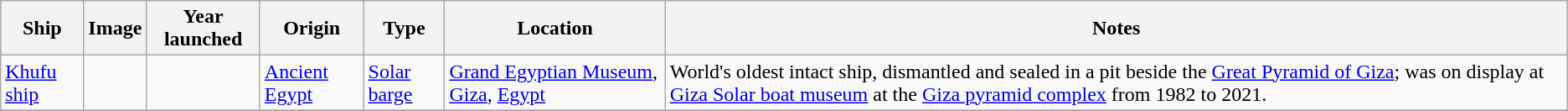<table class="wikitable sortable">
<tr>
<th>Ship</th>
<th>Image</th>
<th>Year launched</th>
<th>Origin</th>
<th>Type</th>
<th>Location</th>
<th>Notes</th>
</tr>
<tr>
<td data-sort-value=Khufu><a href='#'>Khufu ship</a></td>
<td></td>
<td></td>
<td><a href='#'>Ancient Egypt</a></td>
<td><a href='#'>Solar barge</a></td>
<td><a href='#'>Grand Egyptian Museum</a>, <a href='#'>Giza</a>, <a href='#'>Egypt</a><br></td>
<td>World's oldest intact ship, dismantled and sealed in a pit beside the <a href='#'>Great Pyramid of Giza</a>; was on display at <a href='#'>Giza Solar boat museum</a> at the <a href='#'>Giza pyramid complex</a> from 1982 to 2021.</td>
</tr>
<tr>
</tr>
</table>
